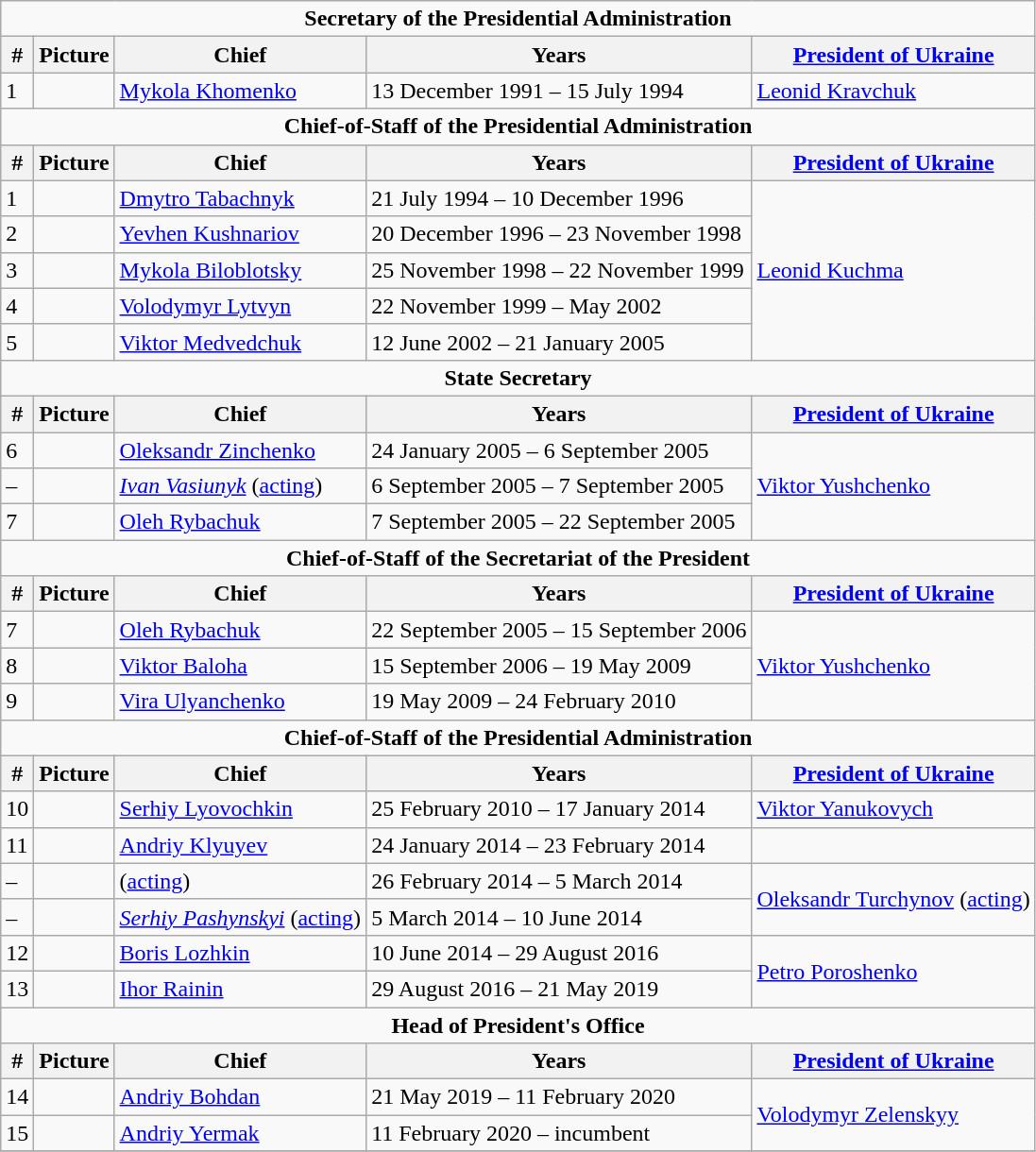<table class="wikitable">
<tr>
<td style="text-align:center;" colspan="5"><strong>Secretary of the Presidential Administration</strong></td>
</tr>
<tr>
<th>#</th>
<th>Picture</th>
<th>Chief</th>
<th>Years</th>
<th><a href='#'>President of Ukraine</a></th>
</tr>
<tr>
<td>1</td>
<td></td>
<td><a href='#'>Mykola Khomenko</a></td>
<td>13 December 1991 – 15 July 1994</td>
<td><a href='#'>Leonid Kravchuk</a></td>
</tr>
<tr>
<td style="text-align:center;" colspan="5"><strong>Chief-of-Staff of the Presidential Administration</strong></td>
</tr>
<tr>
<th>#</th>
<th>Picture</th>
<th>Chief</th>
<th>Years</th>
<th><a href='#'>President of Ukraine</a></th>
</tr>
<tr>
<td>1</td>
<td></td>
<td><a href='#'>Dmytro Tabachnyk</a></td>
<td>21 July 1994 – 10 December 1996</td>
<td rowspan="5"><a href='#'>Leonid Kuchma</a></td>
</tr>
<tr>
<td>2</td>
<td></td>
<td><a href='#'>Yevhen Kushnariov</a></td>
<td>20 December 1996 – 23 November 1998</td>
</tr>
<tr>
<td>3</td>
<td></td>
<td><a href='#'>Mykola Biloblotsky</a></td>
<td>25 November 1998 – 22 November 1999</td>
</tr>
<tr>
<td>4</td>
<td></td>
<td><a href='#'>Volodymyr Lytvyn</a></td>
<td>22 November 1999 – May 2002</td>
</tr>
<tr>
<td>5</td>
<td></td>
<td><a href='#'>Viktor Medvedchuk</a></td>
<td>12 June 2002 – 21 January 2005</td>
</tr>
<tr>
<td style="text-align:center;" colspan="5"><strong>State Secretary</strong></td>
</tr>
<tr>
<th>#</th>
<th>Picture</th>
<th>Chief</th>
<th>Years</th>
<th><a href='#'>President of Ukraine</a></th>
</tr>
<tr>
<td>6</td>
<td></td>
<td><a href='#'>Oleksandr Zinchenko</a></td>
<td>24 January 2005 – 6 September 2005</td>
<td rowspan="3"><a href='#'>Viktor Yushchenko</a></td>
</tr>
<tr>
<td>–</td>
<td></td>
<td><em><a href='#'>Ivan Vasiunyk</a></em> (<a href='#'>acting</a>)</td>
<td>6 September 2005 – 7 September 2005</td>
</tr>
<tr>
<td>7</td>
<td></td>
<td><a href='#'>Oleh Rybachuk</a></td>
<td>7 September 2005 – 22 September 2005</td>
</tr>
<tr>
<td style="text-align:center;" colspan="5"><strong>Chief-of-Staff of the Secretariat of the President</strong></td>
</tr>
<tr>
<th>#</th>
<th>Picture</th>
<th>Chief</th>
<th>Years</th>
<th><a href='#'>President of Ukraine</a></th>
</tr>
<tr>
<td>7</td>
<td></td>
<td><a href='#'>Oleh Rybachuk</a></td>
<td>22 September 2005 – 15 September 2006</td>
<td rowspan="3"><a href='#'>Viktor Yushchenko</a></td>
</tr>
<tr>
<td>8</td>
<td></td>
<td><a href='#'>Viktor Baloha</a></td>
<td>15 September 2006 – 19 May 2009</td>
</tr>
<tr>
<td>9</td>
<td></td>
<td><a href='#'>Vira Ulyanchenko</a></td>
<td>19 May 2009 – 24 February 2010</td>
</tr>
<tr>
<td style="text-align:center;" colspan="5"><strong>Chief-of-Staff of the Presidential Administration</strong></td>
</tr>
<tr>
<th>#</th>
<th>Picture</th>
<th>Chief</th>
<th>Years</th>
<th><a href='#'>President of Ukraine</a></th>
</tr>
<tr>
<td>10</td>
<td></td>
<td><a href='#'>Serhiy Lyovochkin</a></td>
<td>25 February 2010 – 17 January 2014</td>
<td rowspan="1"><a href='#'>Viktor Yanukovych</a></td>
</tr>
<tr>
<td>11</td>
<td></td>
<td><a href='#'>Andriy Klyuyev</a></td>
<td>24 January 2014 – 23 February 2014</td>
<td></td>
</tr>
<tr>
<td>–</td>
<td></td>
<td><em></em> (<a href='#'>acting</a>)</td>
<td>26 February 2014 – 5 March 2014</td>
<td rowspan="2"><a href='#'>Oleksandr Turchynov</a> (<a href='#'>acting</a>)</td>
</tr>
<tr>
<td>–</td>
<td></td>
<td><em><a href='#'>Serhiy Pashynskyi</a></em> (<a href='#'>acting</a>)</td>
<td>5 March 2014 – 10 June 2014</td>
</tr>
<tr>
<td>12</td>
<td></td>
<td><a href='#'>Boris Lozhkin</a></td>
<td>10 June 2014 – 29 August 2016</td>
<td rowspan="2"><a href='#'>Petro Poroshenko</a></td>
</tr>
<tr>
<td>13</td>
<td></td>
<td><a href='#'>Ihor Rainin</a></td>
<td>29 August 2016 – 21 May 2019</td>
</tr>
<tr>
<td style="text-align:center;" colspan="5"><strong>Head of President's Office</strong></td>
</tr>
<tr>
<th>#</th>
<th>Picture</th>
<th>Chief</th>
<th>Years</th>
<th><a href='#'>President of Ukraine</a></th>
</tr>
<tr>
<td>14</td>
<td></td>
<td><a href='#'>Andriy Bohdan</a></td>
<td>21 May 2019 – 11 February 2020</td>
<td rowspan="2"><a href='#'>Volodymyr Zelenskyy</a></td>
</tr>
<tr>
<td>15</td>
<td></td>
<td><a href='#'>Andriy Yermak</a></td>
<td>11 February 2020 – incumbent</td>
</tr>
<tr>
</tr>
</table>
